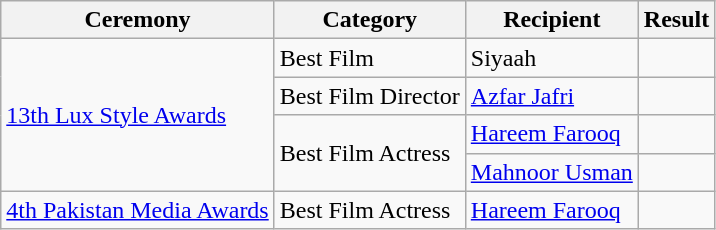<table class="wikitable style">
<tr>
<th>Ceremony</th>
<th>Category</th>
<th>Recipient</th>
<th>Result</th>
</tr>
<tr>
<td rowspan="4"><a href='#'>13th Lux Style Awards</a></td>
<td>Best Film</td>
<td>Siyaah</td>
<td></td>
</tr>
<tr>
<td>Best Film Director</td>
<td><a href='#'>Azfar Jafri</a></td>
<td></td>
</tr>
<tr>
<td rowspan="2">Best Film Actress</td>
<td><a href='#'>Hareem Farooq</a></td>
<td></td>
</tr>
<tr>
<td><a href='#'>Mahnoor Usman</a></td>
<td></td>
</tr>
<tr>
<td><a href='#'>4th Pakistan Media Awards</a></td>
<td>Best Film Actress</td>
<td><a href='#'>Hareem Farooq</a></td>
<td></td>
</tr>
</table>
